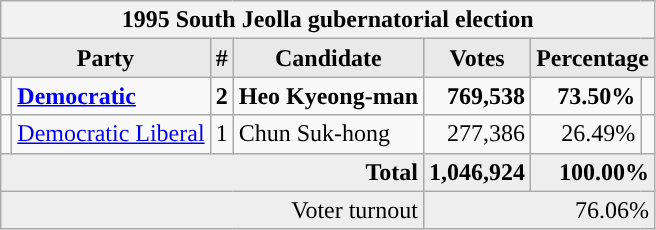<table class="wikitable">
<tr>
<th colspan="7">1995 South Jeolla gubernatorial election</th>
</tr>
<tr>
<th style="background-color:#E9E9E9" colspan=2>Party</th>
<th style="background-color:#E9E9E9">#</th>
<th style="background-color:#E9E9E9">Candidate</th>
<th style="background-color:#E9E9E9">Votes</th>
<th style="background-color:#E9E9E9" colspan=2>Percentage</th>
</tr>
<tr style="font-weight:bold">
<td></td>
<td align=left><a href='#'>Democratic</a></td>
<td align=center>2</td>
<td align=left>Heo Kyeong-man</td>
<td align=right>769,538</td>
<td align=right>73.50%</td>
<td align=right></td>
</tr>
<tr>
<td></td>
<td align=left><a href='#'>Democratic Liberal</a></td>
<td align=center>1</td>
<td align=left>Chun Suk-hong</td>
<td align=right>277,386</td>
<td align=right>26.49%</td>
<td align=right></td>
</tr>
<tr bgcolor="#EEEEEE" style="font-weight:bold">
<td colspan="4" align=right>Total</td>
<td align=right>1,046,924</td>
<td align=right colspan=2>100.00%</td>
</tr>
<tr bgcolor="#EEEEEE">
<td colspan="4" align="right">Voter turnout</td>
<td colspan="3" align="right">76.06%</td>
</tr>
</table>
